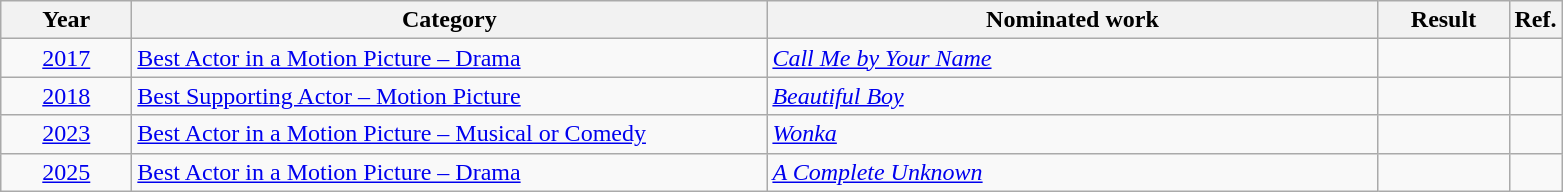<table class=wikitable>
<tr>
<th scope="col" style="width:5em;">Year</th>
<th scope="col" style="width:26em;">Category</th>
<th scope="col" style="width:25em;">Nominated work</th>
<th scope="col" style="width:5em;">Result</th>
<th>Ref.</th>
</tr>
<tr>
<td style="text-align:center;"><a href='#'>2017</a></td>
<td><a href='#'>Best Actor in a Motion Picture – Drama</a></td>
<td><em><a href='#'>Call Me by Your Name</a></em></td>
<td></td>
<td style="text-align:center;"></td>
</tr>
<tr>
<td style="text-align:center;"><a href='#'>2018</a></td>
<td><a href='#'>Best Supporting Actor – Motion Picture</a></td>
<td><em><a href='#'>Beautiful Boy</a></em></td>
<td></td>
<td style="text-align:center;"></td>
</tr>
<tr>
<td style="text-align:center;"><a href='#'>2023</a></td>
<td><a href='#'>Best Actor in a Motion Picture – Musical or Comedy</a></td>
<td><em><a href='#'>Wonka</a></em></td>
<td></td>
<td style="text-align:center;"></td>
</tr>
<tr>
<td style="text-align:center;"><a href='#'>2025</a></td>
<td><a href='#'>Best Actor in a Motion Picture – Drama</a></td>
<td><em><a href='#'>A Complete Unknown</a></em></td>
<td></td>
<td style="text-align:center;"></td>
</tr>
</table>
